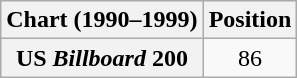<table class="wikitable plainrowheaders">
<tr>
<th>Chart (1990–1999)</th>
<th>Position</th>
</tr>
<tr>
<th scope="row">US <em>Billboard</em> 200</th>
<td style="text-align:center;">86</td>
</tr>
</table>
